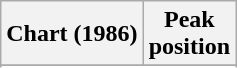<table class="wikitable sortable">
<tr>
<th>Chart (1986)</th>
<th>Peak<br>position</th>
</tr>
<tr>
</tr>
<tr>
</tr>
<tr>
</tr>
<tr>
</tr>
<tr>
</tr>
<tr>
</tr>
<tr>
</tr>
<tr>
</tr>
</table>
